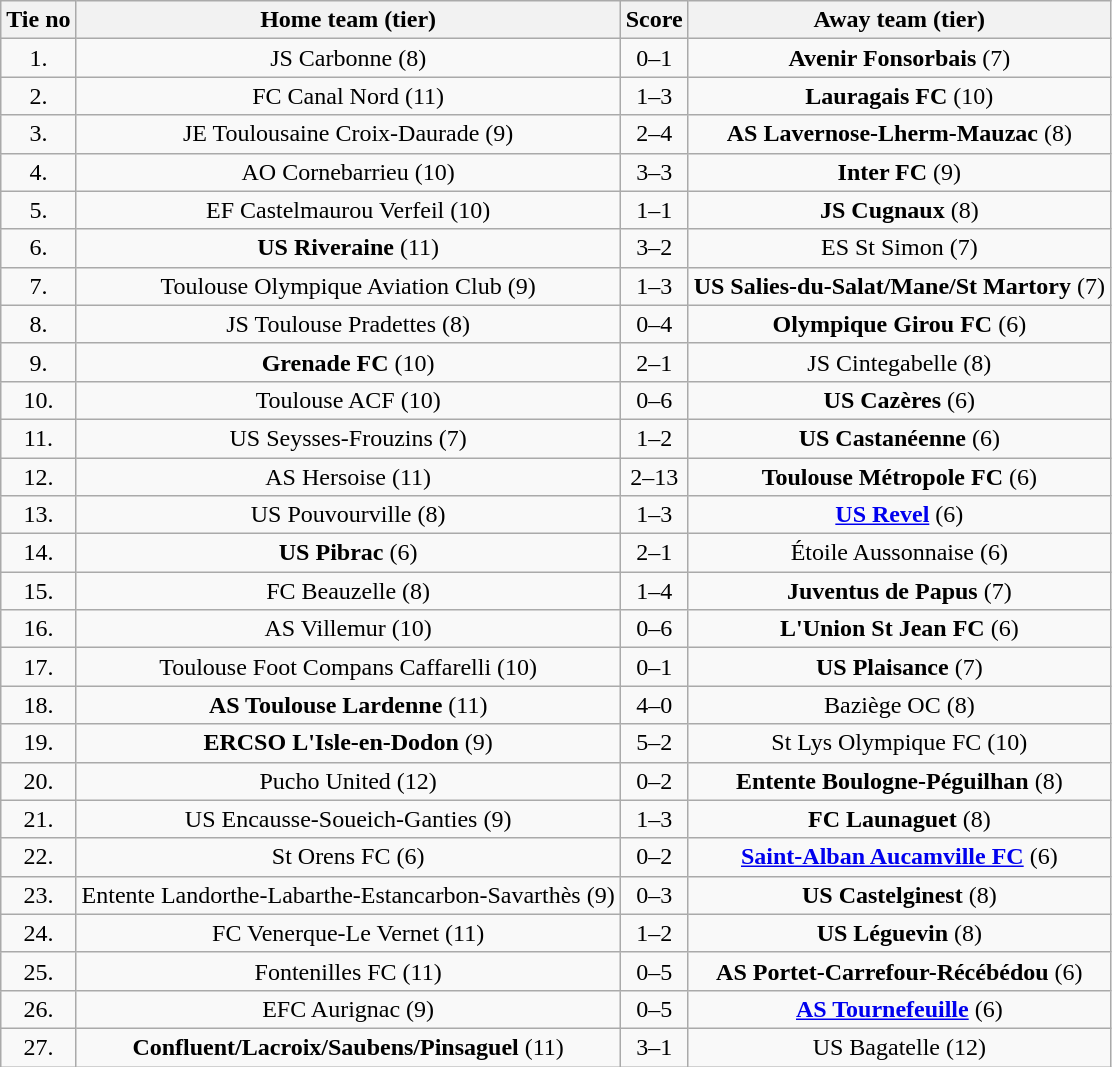<table class="wikitable" style="text-align: center">
<tr>
<th>Tie no</th>
<th>Home team (tier)</th>
<th>Score</th>
<th>Away team (tier)</th>
</tr>
<tr>
<td>1.</td>
<td>JS Carbonne (8)</td>
<td>0–1</td>
<td><strong>Avenir Fonsorbais</strong> (7)</td>
</tr>
<tr>
<td>2.</td>
<td>FC Canal Nord (11)</td>
<td>1–3</td>
<td><strong>Lauragais FC</strong> (10)</td>
</tr>
<tr>
<td>3.</td>
<td>JE Toulousaine Croix-Daurade (9)</td>
<td>2–4</td>
<td><strong>AS Lavernose-Lherm-Mauzac</strong> (8)</td>
</tr>
<tr>
<td>4.</td>
<td>AO Cornebarrieu (10)</td>
<td>3–3 </td>
<td><strong>Inter FC</strong> (9)</td>
</tr>
<tr>
<td>5.</td>
<td>EF Castelmaurou Verfeil (10)</td>
<td>1–1 </td>
<td><strong>JS Cugnaux</strong> (8)</td>
</tr>
<tr>
<td>6.</td>
<td><strong>US Riveraine</strong> (11)</td>
<td>3–2</td>
<td>ES St Simon (7)</td>
</tr>
<tr>
<td>7.</td>
<td>Toulouse Olympique Aviation Club (9)</td>
<td>1–3</td>
<td><strong>US Salies-du-Salat/Mane/St Martory</strong> (7)</td>
</tr>
<tr>
<td>8.</td>
<td>JS Toulouse Pradettes (8)</td>
<td>0–4</td>
<td><strong>Olympique Girou FC</strong> (6)</td>
</tr>
<tr>
<td>9.</td>
<td><strong>Grenade FC</strong> (10)</td>
<td>2–1</td>
<td>JS Cintegabelle (8)</td>
</tr>
<tr>
<td>10.</td>
<td>Toulouse ACF (10)</td>
<td>0–6</td>
<td><strong>US Cazères</strong> (6)</td>
</tr>
<tr>
<td>11.</td>
<td>US Seysses-Frouzins (7)</td>
<td>1–2</td>
<td><strong>US Castanéenne</strong> (6)</td>
</tr>
<tr>
<td>12.</td>
<td>AS Hersoise (11)</td>
<td>2–13</td>
<td><strong>Toulouse Métropole FC</strong> (6)</td>
</tr>
<tr>
<td>13.</td>
<td>US Pouvourville (8)</td>
<td>1–3 </td>
<td><strong><a href='#'>US Revel</a></strong> (6)</td>
</tr>
<tr>
<td>14.</td>
<td><strong>US Pibrac</strong> (6)</td>
<td>2–1</td>
<td>Étoile Aussonnaise (6)</td>
</tr>
<tr>
<td>15.</td>
<td>FC Beauzelle (8)</td>
<td>1–4</td>
<td><strong>Juventus de Papus</strong> (7)</td>
</tr>
<tr>
<td>16.</td>
<td>AS Villemur (10)</td>
<td>0–6</td>
<td><strong>L'Union St Jean FC</strong> (6)</td>
</tr>
<tr>
<td>17.</td>
<td>Toulouse Foot Compans Caffarelli (10)</td>
<td>0–1</td>
<td><strong>US Plaisance</strong> (7)</td>
</tr>
<tr>
<td>18.</td>
<td><strong>AS Toulouse Lardenne</strong> (11)</td>
<td>4–0</td>
<td>Baziège OC (8)</td>
</tr>
<tr>
<td>19.</td>
<td><strong>ERCSO L'Isle-en-Dodon</strong> (9)</td>
<td>5–2</td>
<td>St Lys Olympique FC (10)</td>
</tr>
<tr>
<td>20.</td>
<td>Pucho United (12)</td>
<td>0–2</td>
<td><strong>Entente Boulogne-Péguilhan</strong> (8)</td>
</tr>
<tr>
<td>21.</td>
<td>US Encausse-Soueich-Ganties (9)</td>
<td>1–3</td>
<td><strong>FC Launaguet</strong> (8)</td>
</tr>
<tr>
<td>22.</td>
<td>St Orens FC (6)</td>
<td>0–2</td>
<td><strong><a href='#'>Saint-Alban Aucamville FC</a></strong> (6)</td>
</tr>
<tr>
<td>23.</td>
<td>Entente Landorthe-Labarthe-Estancarbon-Savarthès (9)</td>
<td>0–3</td>
<td><strong>US Castelginest</strong> (8)</td>
</tr>
<tr>
<td>24.</td>
<td>FC Venerque-Le Vernet (11)</td>
<td>1–2</td>
<td><strong>US Léguevin</strong> (8)</td>
</tr>
<tr>
<td>25.</td>
<td>Fontenilles FC (11)</td>
<td>0–5</td>
<td><strong>AS Portet-Carrefour-Récébédou</strong> (6)</td>
</tr>
<tr>
<td>26.</td>
<td>EFC Aurignac (9)</td>
<td>0–5</td>
<td><strong><a href='#'>AS Tournefeuille</a></strong> (6)</td>
</tr>
<tr>
<td>27.</td>
<td><strong>Confluent/Lacroix/Saubens/Pinsaguel</strong> (11)</td>
<td>3–1</td>
<td>US Bagatelle (12)</td>
</tr>
</table>
